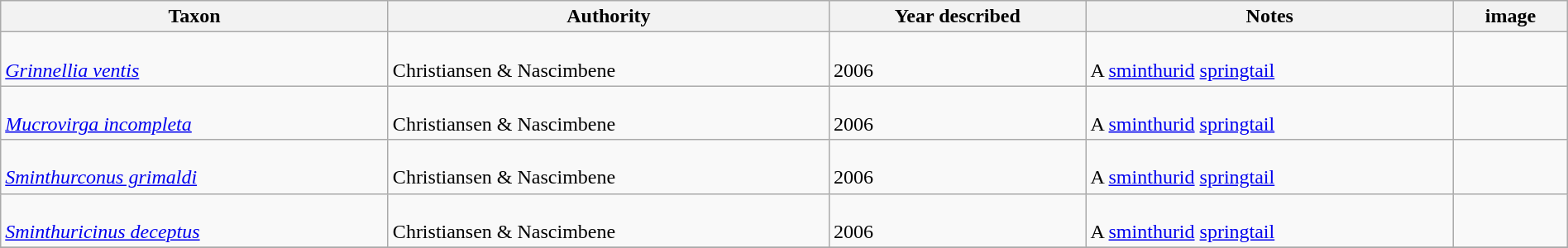<table class="wikitable sortable" align="center" width="100%">
<tr>
<th>Taxon</th>
<th>Authority</th>
<th>Year described</th>
<th>Notes</th>
<th>image</th>
</tr>
<tr>
<td><br><em><a href='#'>Grinnellia ventis</a></em></td>
<td><br>Christiansen & Nascimbene</td>
<td><br>2006</td>
<td><br>A <a href='#'>sminthurid</a> <a href='#'>springtail</a></td>
<td></td>
</tr>
<tr>
<td><br><em><a href='#'>Mucrovirga incompleta</a></em></td>
<td><br>Christiansen & Nascimbene</td>
<td><br>2006</td>
<td><br>A <a href='#'>sminthurid</a> <a href='#'>springtail</a></td>
<td></td>
</tr>
<tr>
<td><br><em><a href='#'>Sminthurconus grimaldi</a></em></td>
<td><br>Christiansen & Nascimbene</td>
<td><br>2006</td>
<td><br>A <a href='#'>sminthurid</a> <a href='#'>springtail</a></td>
<td></td>
</tr>
<tr>
<td><br><em><a href='#'>Sminthuricinus deceptus</a></em></td>
<td><br>Christiansen & Nascimbene</td>
<td><br>2006</td>
<td><br>A <a href='#'>sminthurid</a> <a href='#'>springtail</a></td>
<td></td>
</tr>
<tr>
</tr>
</table>
